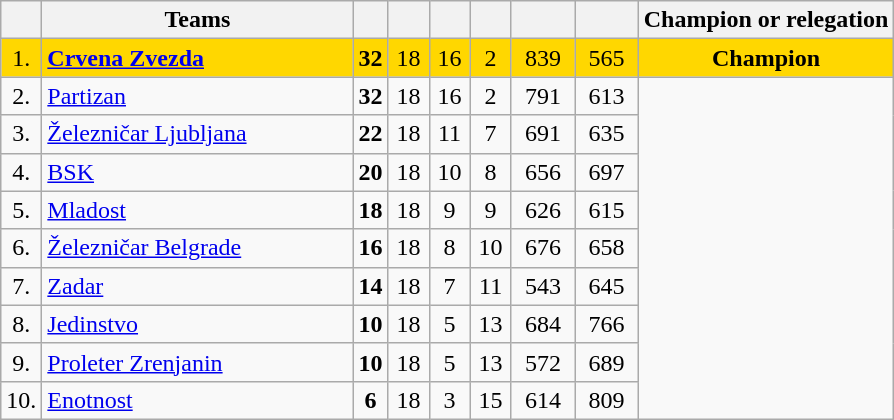<table class="wikitable" style="text-align: center;">
<tr>
<th width=20></th>
<th width=200>Teams</th>
<th></th>
<th width=20></th>
<th width=20></th>
<th width=20></th>
<th width=35></th>
<th width=35></th>
<th>Champion or relegation</th>
</tr>
<tr bgcolor=gold>
<td>1.</td>
<td style="text-align:left;"><strong><a href='#'>Crvena Zvezda</a></strong></td>
<td><strong>32</strong></td>
<td>18</td>
<td>16</td>
<td>2</td>
<td>839</td>
<td>565</td>
<td><strong>Champion</strong></td>
</tr>
<tr align=center>
<td>2.</td>
<td style="text-align:left;"><a href='#'>Partizan</a></td>
<td><strong>32</strong></td>
<td>18</td>
<td>16</td>
<td>2</td>
<td>791</td>
<td>613</td>
</tr>
<tr align=center>
<td>3.</td>
<td style="text-align:left;"><a href='#'>Železničar Ljubljana</a></td>
<td><strong>22</strong></td>
<td>18</td>
<td>11</td>
<td>7</td>
<td>691</td>
<td>635</td>
</tr>
<tr align=center>
<td>4.</td>
<td style="text-align:left;"><a href='#'>BSK</a></td>
<td><strong>20</strong></td>
<td>18</td>
<td>10</td>
<td>8</td>
<td>656</td>
<td>697</td>
</tr>
<tr align=center>
<td>5.</td>
<td style="text-align:left;"><a href='#'>Mladost</a></td>
<td><strong>18</strong></td>
<td>18</td>
<td>9</td>
<td>9</td>
<td>626</td>
<td>615</td>
</tr>
<tr align=center>
<td>6.</td>
<td style="text-align:left;"><a href='#'>Železničar Belgrade</a></td>
<td><strong>16</strong></td>
<td>18</td>
<td>8</td>
<td>10</td>
<td>676</td>
<td>658</td>
</tr>
<tr align=center>
<td>7.</td>
<td style="text-align:left;"><a href='#'>Zadar</a></td>
<td><strong>14</strong></td>
<td>18</td>
<td>7</td>
<td>11</td>
<td>543</td>
<td>645</td>
</tr>
<tr align=center>
<td>8.</td>
<td style="text-align:left;"><a href='#'>Jedinstvo</a></td>
<td><strong>10</strong></td>
<td>18</td>
<td>5</td>
<td>13</td>
<td>684</td>
<td>766</td>
</tr>
<tr align=center>
<td>9.</td>
<td style="text-align:left;"><a href='#'>Proleter Zrenjanin</a></td>
<td><strong>10</strong></td>
<td>18</td>
<td>5</td>
<td>13</td>
<td>572</td>
<td>689</td>
</tr>
<tr align=center>
<td>10.</td>
<td style="text-align:left;"><a href='#'>Enotnost</a></td>
<td><strong>6</strong></td>
<td>18</td>
<td>3</td>
<td>15</td>
<td>614</td>
<td>809</td>
</tr>
</table>
